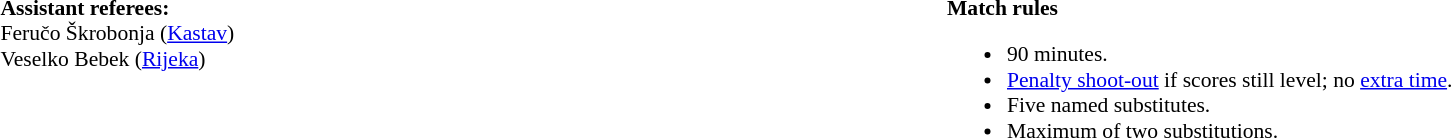<table style="width:100%; font-size:90%;">
<tr>
<td style="width:50%; vertical-align:top;"><br><strong>Assistant referees:</strong>
<br>Feručo Škrobonja (<a href='#'>Kastav</a>)
<br>Veselko Bebek (<a href='#'>Rijeka</a>)</td>
<td style="width:60%; vertical-align:top;"><br><strong>Match rules</strong><ul><li>90 minutes.</li><li><a href='#'>Penalty shoot-out</a> if scores still level; no <a href='#'>extra time</a>.</li><li>Five named substitutes.</li><li>Maximum of two substitutions.</li></ul></td>
</tr>
</table>
